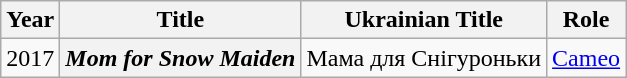<table class="wikitable plainrowheaders sortable">
<tr>
<th scope="col">Year</th>
<th scope="col">Title</th>
<th scope="col">Ukrainian Title</th>
<th scope="col">Role</th>
</tr>
<tr>
<td>2017</td>
<th scope="row"><em>Mom for Snow Maiden</em></th>
<td>Мама для Снігуроньки</td>
<td><a href='#'>Cameo</a></td>
</tr>
</table>
